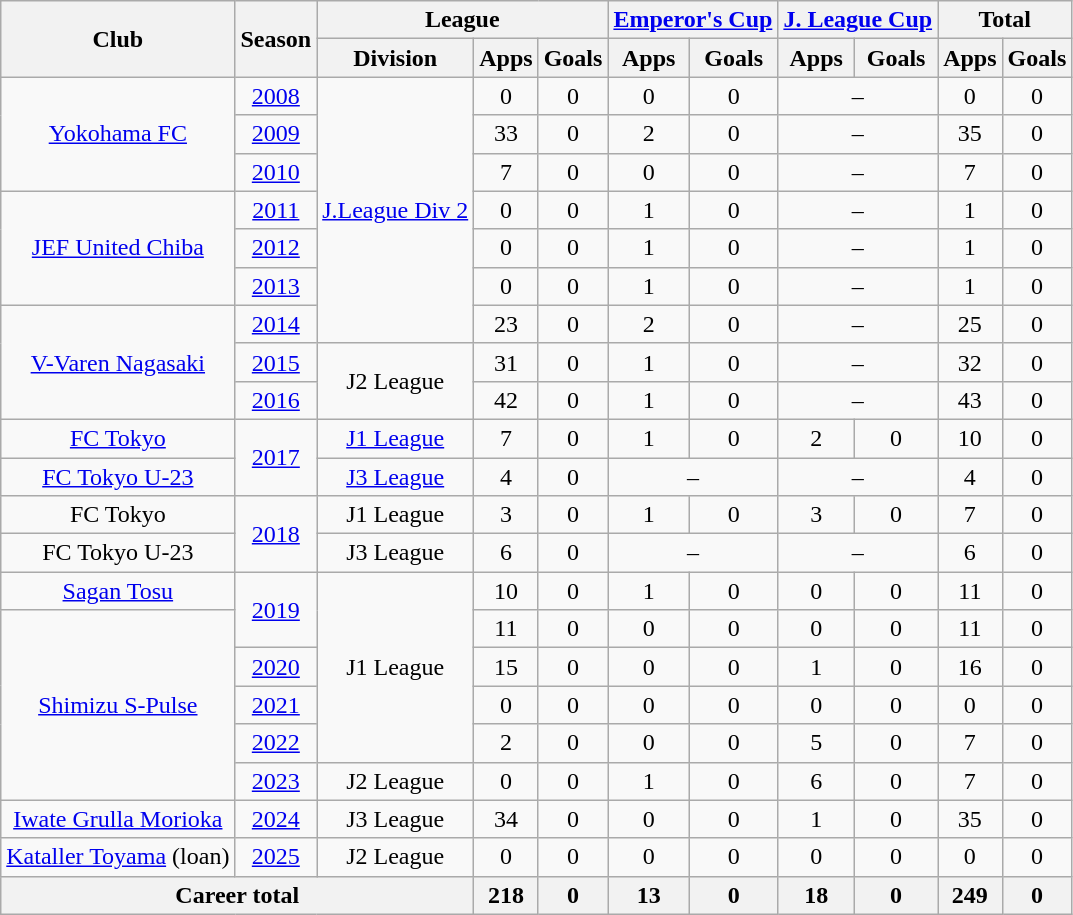<table class="wikitable" style="text-align:center;">
<tr>
<th rowspan=2>Club</th>
<th rowspan=2>Season</th>
<th colspan=3>League</th>
<th colspan=2><a href='#'>Emperor's Cup</a></th>
<th colspan=2><a href='#'>J. League Cup</a></th>
<th colspan=2>Total</th>
</tr>
<tr>
<th>Division</th>
<th>Apps</th>
<th>Goals</th>
<th>Apps</th>
<th>Goals</th>
<th>Apps</th>
<th>Goals</th>
<th>Apps</th>
<th>Goals</th>
</tr>
<tr>
<td rowspan="3"><a href='#'>Yokohama FC</a></td>
<td><a href='#'>2008</a></td>
<td rowspan="7"><a href='#'>J.League Div 2</a></td>
<td>0</td>
<td>0</td>
<td>0</td>
<td>0</td>
<td colspan="2">–</td>
<td>0</td>
<td>0</td>
</tr>
<tr>
<td><a href='#'>2009</a></td>
<td>33</td>
<td>0</td>
<td>2</td>
<td>0</td>
<td colspan="2">–</td>
<td>35</td>
<td>0</td>
</tr>
<tr>
<td><a href='#'>2010</a></td>
<td>7</td>
<td>0</td>
<td>0</td>
<td>0</td>
<td colspan="2">–</td>
<td>7</td>
<td>0</td>
</tr>
<tr>
<td rowspan="3"><a href='#'>JEF United Chiba</a></td>
<td><a href='#'>2011</a></td>
<td>0</td>
<td>0</td>
<td>1</td>
<td>0</td>
<td colspan="2">–</td>
<td>1</td>
<td>0</td>
</tr>
<tr>
<td><a href='#'>2012</a></td>
<td>0</td>
<td>0</td>
<td>1</td>
<td>0</td>
<td colspan="2">–</td>
<td>1</td>
<td>0</td>
</tr>
<tr>
<td><a href='#'>2013</a></td>
<td>0</td>
<td>0</td>
<td>1</td>
<td>0</td>
<td colspan="2">–</td>
<td>1</td>
<td>0</td>
</tr>
<tr>
<td rowspan="3"><a href='#'>V-Varen Nagasaki</a></td>
<td><a href='#'>2014</a></td>
<td>23</td>
<td>0</td>
<td>2</td>
<td>0</td>
<td colspan="2">–</td>
<td>25</td>
<td>0</td>
</tr>
<tr>
<td><a href='#'>2015</a></td>
<td rowspan="2">J2 League</td>
<td>31</td>
<td>0</td>
<td>1</td>
<td>0</td>
<td colspan="2">–</td>
<td>32</td>
<td>0</td>
</tr>
<tr>
<td><a href='#'>2016</a></td>
<td>42</td>
<td>0</td>
<td>1</td>
<td>0</td>
<td colspan="2">–</td>
<td>43</td>
<td>0</td>
</tr>
<tr>
<td><a href='#'>FC Tokyo</a></td>
<td rowspan="2"><a href='#'>2017</a></td>
<td><a href='#'>J1 League</a></td>
<td>7</td>
<td>0</td>
<td>1</td>
<td>0</td>
<td>2</td>
<td>0</td>
<td>10</td>
<td>0</td>
</tr>
<tr>
<td><a href='#'>FC Tokyo U-23</a></td>
<td><a href='#'>J3 League</a></td>
<td>4</td>
<td>0</td>
<td colspan="2">–</td>
<td colspan="2">–</td>
<td>4</td>
<td>0</td>
</tr>
<tr>
<td>FC Tokyo</td>
<td rowspan="2"><a href='#'>2018</a></td>
<td>J1 League</td>
<td>3</td>
<td>0</td>
<td>1</td>
<td>0</td>
<td>3</td>
<td>0</td>
<td>7</td>
<td>0</td>
</tr>
<tr>
<td>FC Tokyo U-23</td>
<td>J3 League</td>
<td>6</td>
<td>0</td>
<td colspan="2">–</td>
<td colspan="2">–</td>
<td>6</td>
<td>0</td>
</tr>
<tr>
<td><a href='#'>Sagan Tosu</a></td>
<td rowspan="2"><a href='#'>2019</a></td>
<td rowspan="5">J1 League</td>
<td>10</td>
<td>0</td>
<td>1</td>
<td>0</td>
<td>0</td>
<td>0</td>
<td>11</td>
<td>0</td>
</tr>
<tr>
<td rowspan="5"><a href='#'>Shimizu S-Pulse</a></td>
<td>11</td>
<td>0</td>
<td>0</td>
<td>0</td>
<td>0</td>
<td>0</td>
<td>11</td>
<td>0</td>
</tr>
<tr>
<td><a href='#'>2020</a></td>
<td>15</td>
<td>0</td>
<td>0</td>
<td>0</td>
<td>1</td>
<td>0</td>
<td>16</td>
<td>0</td>
</tr>
<tr>
<td><a href='#'>2021</a></td>
<td>0</td>
<td>0</td>
<td>0</td>
<td>0</td>
<td>0</td>
<td>0</td>
<td>0</td>
<td>0</td>
</tr>
<tr>
<td><a href='#'>2022</a></td>
<td>2</td>
<td>0</td>
<td>0</td>
<td>0</td>
<td>5</td>
<td>0</td>
<td>7</td>
<td>0</td>
</tr>
<tr>
<td><a href='#'>2023</a></td>
<td>J2 League</td>
<td>0</td>
<td>0</td>
<td>1</td>
<td>0</td>
<td>6</td>
<td>0</td>
<td>7</td>
<td>0</td>
</tr>
<tr>
<td><a href='#'>Iwate Grulla Morioka</a></td>
<td><a href='#'>2024</a></td>
<td>J3 League</td>
<td>34</td>
<td>0</td>
<td>0</td>
<td>0</td>
<td>1</td>
<td>0</td>
<td>35</td>
<td>0</td>
</tr>
<tr>
<td><a href='#'>Kataller Toyama</a> (loan)</td>
<td><a href='#'>2025</a></td>
<td>J2 League</td>
<td>0</td>
<td>0</td>
<td>0</td>
<td>0</td>
<td>0</td>
<td>0</td>
<td>0</td>
<td>0</td>
</tr>
<tr>
<th colspan="3">Career total</th>
<th>218</th>
<th>0</th>
<th>13</th>
<th>0</th>
<th>18</th>
<th>0</th>
<th>249</th>
<th>0</th>
</tr>
</table>
